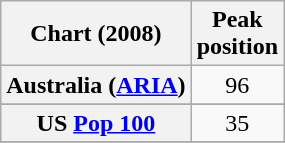<table class="wikitable sortable plainrowheaders" style="text-align:center">
<tr>
<th scope="col">Chart (2008)</th>
<th scope="col">Peak<br>position</th>
</tr>
<tr>
<th scope="row">Australia (<a href='#'>ARIA</a>)</th>
<td align="center">96</td>
</tr>
<tr>
</tr>
<tr>
</tr>
<tr>
</tr>
<tr>
</tr>
<tr>
<th scope="row">US <a href='#'>Pop 100</a></th>
<td align="center">35</td>
</tr>
<tr>
</tr>
</table>
